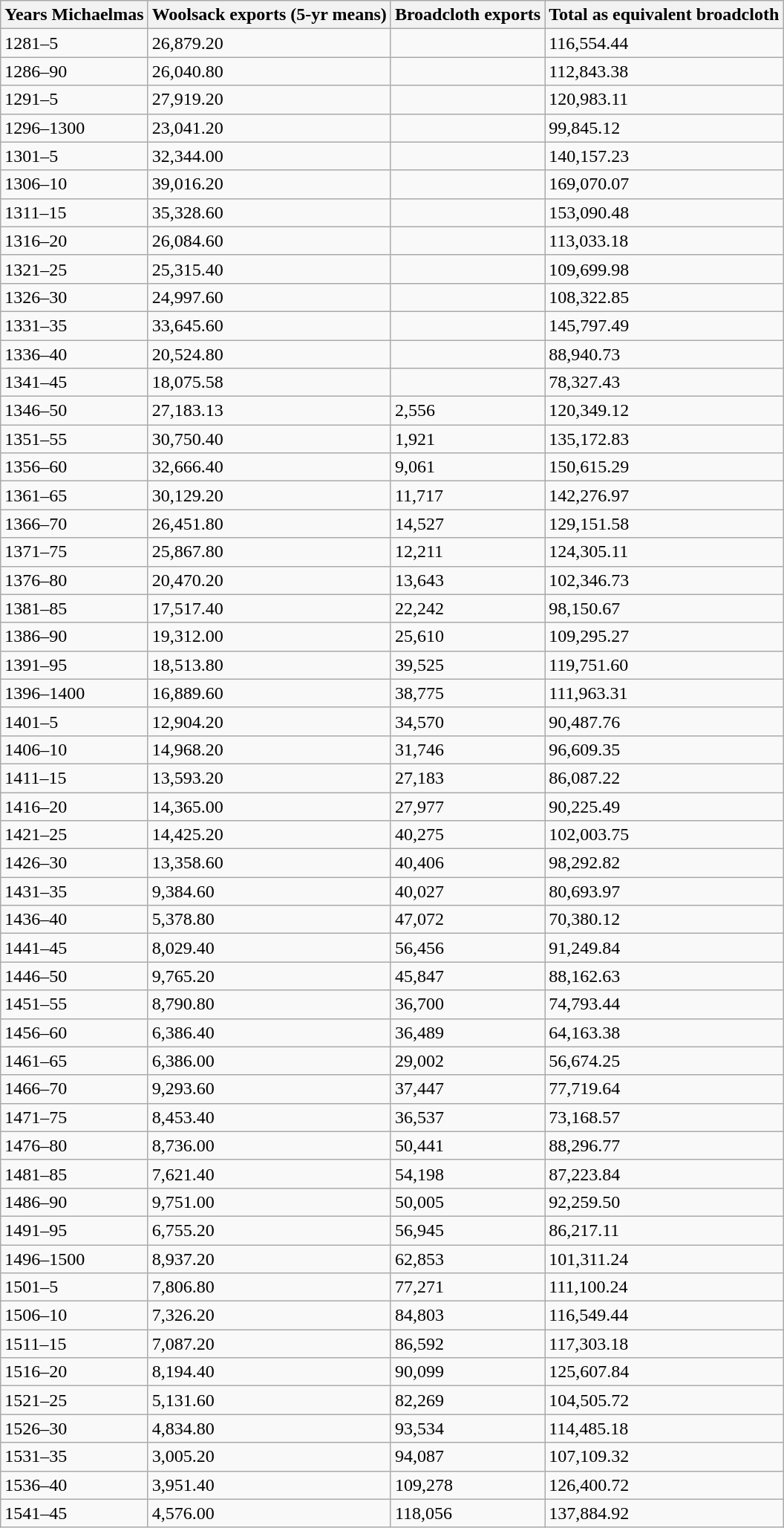<table class="wikitable">
<tr>
<th>Years Michaelmas</th>
<th>Woolsack exports (5-yr means)</th>
<th>Broadcloth exports</th>
<th>Total as equivalent broadcloth</th>
</tr>
<tr>
<td>1281–5</td>
<td>26,879.20</td>
<td></td>
<td>116,554.44</td>
</tr>
<tr>
<td>1286–90</td>
<td>26,040.80</td>
<td></td>
<td>112,843.38</td>
</tr>
<tr>
<td>1291–5</td>
<td>27,919.20</td>
<td></td>
<td>120,983.11</td>
</tr>
<tr>
<td>1296–1300</td>
<td>23,041.20</td>
<td></td>
<td>99,845.12</td>
</tr>
<tr>
<td>1301–5</td>
<td>32,344.00</td>
<td></td>
<td>140,157.23</td>
</tr>
<tr>
<td>1306–10</td>
<td>39,016.20</td>
<td></td>
<td>169,070.07</td>
</tr>
<tr>
<td>1311–15</td>
<td>35,328.60</td>
<td></td>
<td>153,090.48</td>
</tr>
<tr>
<td>1316–20</td>
<td>26,084.60</td>
<td></td>
<td>113,033.18</td>
</tr>
<tr>
<td>1321–25</td>
<td>25,315.40</td>
<td></td>
<td>109,699.98</td>
</tr>
<tr>
<td>1326–30</td>
<td>24,997.60</td>
<td></td>
<td>108,322.85</td>
</tr>
<tr>
<td>1331–35</td>
<td>33,645.60</td>
<td></td>
<td>145,797.49</td>
</tr>
<tr>
<td>1336–40</td>
<td>20,524.80</td>
<td></td>
<td>88,940.73</td>
</tr>
<tr>
<td>1341–45</td>
<td>18,075.58</td>
<td></td>
<td>78,327.43</td>
</tr>
<tr>
<td>1346–50</td>
<td>27,183.13</td>
<td>2,556</td>
<td>120,349.12</td>
</tr>
<tr>
<td>1351–55</td>
<td>30,750.40</td>
<td>1,921</td>
<td>135,172.83</td>
</tr>
<tr>
<td>1356–60</td>
<td>32,666.40</td>
<td>9,061</td>
<td>150,615.29</td>
</tr>
<tr>
<td>1361–65</td>
<td>30,129.20</td>
<td>11,717</td>
<td>142,276.97</td>
</tr>
<tr>
<td>1366–70</td>
<td>26,451.80</td>
<td>14,527</td>
<td>129,151.58</td>
</tr>
<tr>
<td>1371–75</td>
<td>25,867.80</td>
<td>12,211</td>
<td>124,305.11</td>
</tr>
<tr>
<td>1376–80</td>
<td>20,470.20</td>
<td>13,643</td>
<td>102,346.73</td>
</tr>
<tr>
<td>1381–85</td>
<td>17,517.40</td>
<td>22,242</td>
<td>98,150.67</td>
</tr>
<tr>
<td>1386–90</td>
<td>19,312.00</td>
<td>25,610</td>
<td>109,295.27</td>
</tr>
<tr>
<td>1391–95</td>
<td>18,513.80</td>
<td>39,525</td>
<td>119,751.60</td>
</tr>
<tr>
<td>1396–1400</td>
<td>16,889.60</td>
<td>38,775</td>
<td>111,963.31</td>
</tr>
<tr>
<td>1401–5</td>
<td>12,904.20</td>
<td>34,570</td>
<td>90,487.76</td>
</tr>
<tr>
<td>1406–10</td>
<td>14,968.20</td>
<td>31,746</td>
<td>96,609.35</td>
</tr>
<tr>
<td>1411–15</td>
<td>13,593.20</td>
<td>27,183</td>
<td>86,087.22</td>
</tr>
<tr>
<td>1416–20</td>
<td>14,365.00</td>
<td>27,977</td>
<td>90,225.49</td>
</tr>
<tr>
<td>1421–25</td>
<td>14,425.20</td>
<td>40,275</td>
<td>102,003.75</td>
</tr>
<tr>
<td>1426–30</td>
<td>13,358.60</td>
<td>40,406</td>
<td>98,292.82</td>
</tr>
<tr>
<td>1431–35</td>
<td>9,384.60</td>
<td>40,027</td>
<td>80,693.97</td>
</tr>
<tr>
<td>1436–40</td>
<td>5,378.80</td>
<td>47,072</td>
<td>70,380.12</td>
</tr>
<tr>
<td>1441–45</td>
<td>8,029.40</td>
<td>56,456</td>
<td>91,249.84</td>
</tr>
<tr>
<td>1446–50</td>
<td>9,765.20</td>
<td>45,847</td>
<td>88,162.63</td>
</tr>
<tr>
<td>1451–55</td>
<td>8,790.80</td>
<td>36,700</td>
<td>74,793.44</td>
</tr>
<tr>
<td>1456–60</td>
<td>6,386.40</td>
<td>36,489</td>
<td>64,163.38</td>
</tr>
<tr>
<td>1461–65</td>
<td>6,386.00</td>
<td>29,002</td>
<td>56,674.25</td>
</tr>
<tr>
<td>1466–70</td>
<td>9,293.60</td>
<td>37,447</td>
<td>77,719.64</td>
</tr>
<tr>
<td>1471–75</td>
<td>8,453.40</td>
<td>36,537</td>
<td>73,168.57</td>
</tr>
<tr>
<td>1476–80</td>
<td>8,736.00</td>
<td>50,441</td>
<td>88,296.77</td>
</tr>
<tr>
<td>1481–85</td>
<td>7,621.40</td>
<td>54,198</td>
<td>87,223.84</td>
</tr>
<tr>
<td>1486–90</td>
<td>9,751.00</td>
<td>50,005</td>
<td>92,259.50</td>
</tr>
<tr>
<td>1491–95</td>
<td>6,755.20</td>
<td>56,945</td>
<td>86,217.11</td>
</tr>
<tr>
<td>1496–1500</td>
<td>8,937.20</td>
<td>62,853</td>
<td>101,311.24</td>
</tr>
<tr>
<td>1501–5</td>
<td>7,806.80</td>
<td>77,271</td>
<td>111,100.24</td>
</tr>
<tr>
<td>1506–10</td>
<td>7,326.20</td>
<td>84,803</td>
<td>116,549.44</td>
</tr>
<tr>
<td>1511–15</td>
<td>7,087.20</td>
<td>86,592</td>
<td>117,303.18</td>
</tr>
<tr>
<td>1516–20</td>
<td>8,194.40</td>
<td>90,099</td>
<td>125,607.84</td>
</tr>
<tr>
<td>1521–25</td>
<td>5,131.60</td>
<td>82,269</td>
<td>104,505.72</td>
</tr>
<tr>
<td>1526–30</td>
<td>4,834.80</td>
<td>93,534</td>
<td>114,485.18</td>
</tr>
<tr>
<td>1531–35</td>
<td>3,005.20</td>
<td>94,087</td>
<td>107,109.32</td>
</tr>
<tr>
<td>1536–40</td>
<td>3,951.40</td>
<td>109,278</td>
<td>126,400.72</td>
</tr>
<tr>
<td>1541–45</td>
<td>4,576.00</td>
<td>118,056</td>
<td>137,884.92</td>
</tr>
</table>
